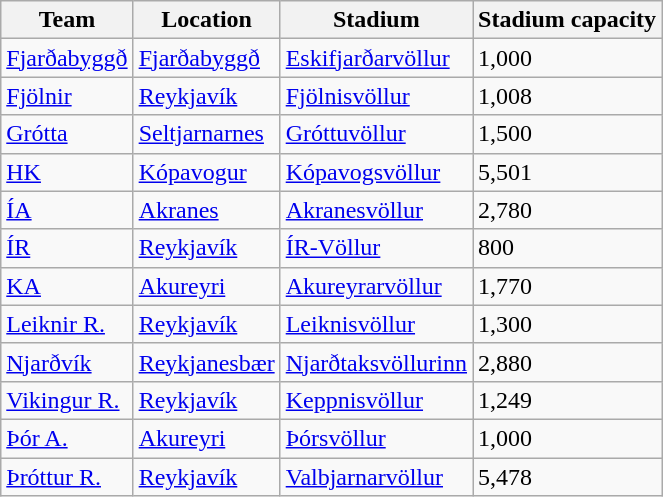<table class="wikitable sortable" style="text-align: left;">
<tr>
<th>Team</th>
<th>Location</th>
<th>Stadium</th>
<th>Stadium capacity</th>
</tr>
<tr>
<td><a href='#'>Fjarðabyggð</a></td>
<td><a href='#'>Fjarðabyggð</a></td>
<td><a href='#'>Eskifjarðarvöllur</a></td>
<td>1,000</td>
</tr>
<tr>
<td><a href='#'>Fjölnir</a></td>
<td><a href='#'>Reykjavík</a></td>
<td><a href='#'>Fjölnisvöllur</a></td>
<td>1,008</td>
</tr>
<tr>
<td><a href='#'>Grótta</a></td>
<td><a href='#'>Seltjarnarnes</a></td>
<td><a href='#'>Gróttuvöllur</a></td>
<td>1,500</td>
</tr>
<tr>
<td><a href='#'>HK</a></td>
<td><a href='#'>Kópavogur</a></td>
<td><a href='#'>Kópavogsvöllur</a></td>
<td>5,501</td>
</tr>
<tr>
<td><a href='#'>ÍA</a></td>
<td><a href='#'>Akranes</a></td>
<td><a href='#'>Akranesvöllur</a></td>
<td>2,780</td>
</tr>
<tr>
<td><a href='#'>ÍR</a></td>
<td><a href='#'>Reykjavík</a></td>
<td><a href='#'>ÍR-Völlur</a></td>
<td>800</td>
</tr>
<tr>
<td><a href='#'>KA</a></td>
<td><a href='#'>Akureyri</a></td>
<td><a href='#'>Akureyrarvöllur</a></td>
<td>1,770</td>
</tr>
<tr>
<td><a href='#'>Leiknir R.</a></td>
<td><a href='#'>Reykjavík</a></td>
<td><a href='#'>Leiknisvöllur</a></td>
<td>1,300</td>
</tr>
<tr>
<td><a href='#'>Njarðvík</a></td>
<td><a href='#'>Reykjanesbær</a></td>
<td><a href='#'>Njarðtaksvöllurinn</a></td>
<td>2,880</td>
</tr>
<tr>
<td><a href='#'>Vikingur R.</a></td>
<td><a href='#'>Reykjavík</a></td>
<td><a href='#'>Keppnisvöllur</a></td>
<td>1,249</td>
</tr>
<tr>
<td><a href='#'>Þór A.</a></td>
<td><a href='#'>Akureyri</a></td>
<td><a href='#'>Þórsvöllur</a></td>
<td>1,000</td>
</tr>
<tr>
<td><a href='#'>Þróttur R.</a></td>
<td><a href='#'>Reykjavík</a></td>
<td><a href='#'>Valbjarnarvöllur</a></td>
<td>5,478</td>
</tr>
</table>
